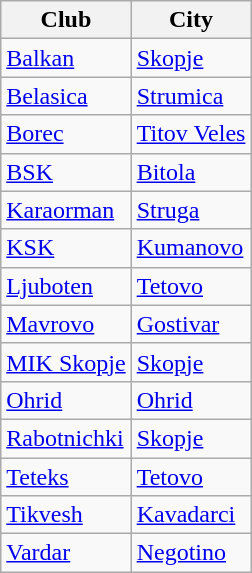<table class="wikitable">
<tr>
<th>Club</th>
<th>City</th>
</tr>
<tr>
<td><a href='#'>Balkan</a></td>
<td><a href='#'>Skopje</a></td>
</tr>
<tr>
<td><a href='#'>Belasica</a></td>
<td><a href='#'>Strumica</a></td>
</tr>
<tr>
<td><a href='#'>Borec</a></td>
<td><a href='#'>Titov Veles</a></td>
</tr>
<tr>
<td><a href='#'>BSK</a></td>
<td><a href='#'>Bitola</a></td>
</tr>
<tr>
<td><a href='#'>Karaorman</a></td>
<td><a href='#'>Struga</a></td>
</tr>
<tr>
<td><a href='#'>KSK</a></td>
<td><a href='#'>Kumanovo</a></td>
</tr>
<tr>
<td><a href='#'>Ljuboten</a></td>
<td><a href='#'>Tetovo</a></td>
</tr>
<tr>
<td><a href='#'>Mavrovo</a></td>
<td><a href='#'>Gostivar</a></td>
</tr>
<tr>
<td><a href='#'>MIK Skopje</a></td>
<td><a href='#'>Skopje</a></td>
</tr>
<tr>
<td><a href='#'>Ohrid</a></td>
<td><a href='#'>Ohrid</a></td>
</tr>
<tr>
<td><a href='#'>Rabotnichki</a></td>
<td><a href='#'>Skopje</a></td>
</tr>
<tr>
<td><a href='#'>Teteks</a></td>
<td><a href='#'>Tetovo</a></td>
</tr>
<tr>
<td><a href='#'>Tikvesh</a></td>
<td><a href='#'>Kavadarci</a></td>
</tr>
<tr>
<td><a href='#'>Vardar</a></td>
<td><a href='#'>Negotino</a></td>
</tr>
</table>
